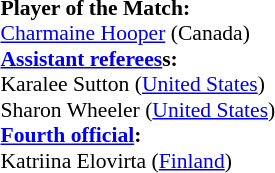<table style="width:100%; font-size:90%;">
<tr>
<td><br><strong>Player of the Match:</strong>
<br> <a href='#'>Charmaine Hooper</a> (Canada)<br><strong><a href='#'>Assistant referees</a>s:</strong>
<br> Karalee Sutton (<a href='#'>United States</a>)
<br> Sharon Wheeler (<a href='#'>United States</a>)
<br><strong><a href='#'>Fourth official</a>:</strong>
<br> Katriina Elovirta (<a href='#'>Finland</a>)</td>
</tr>
</table>
